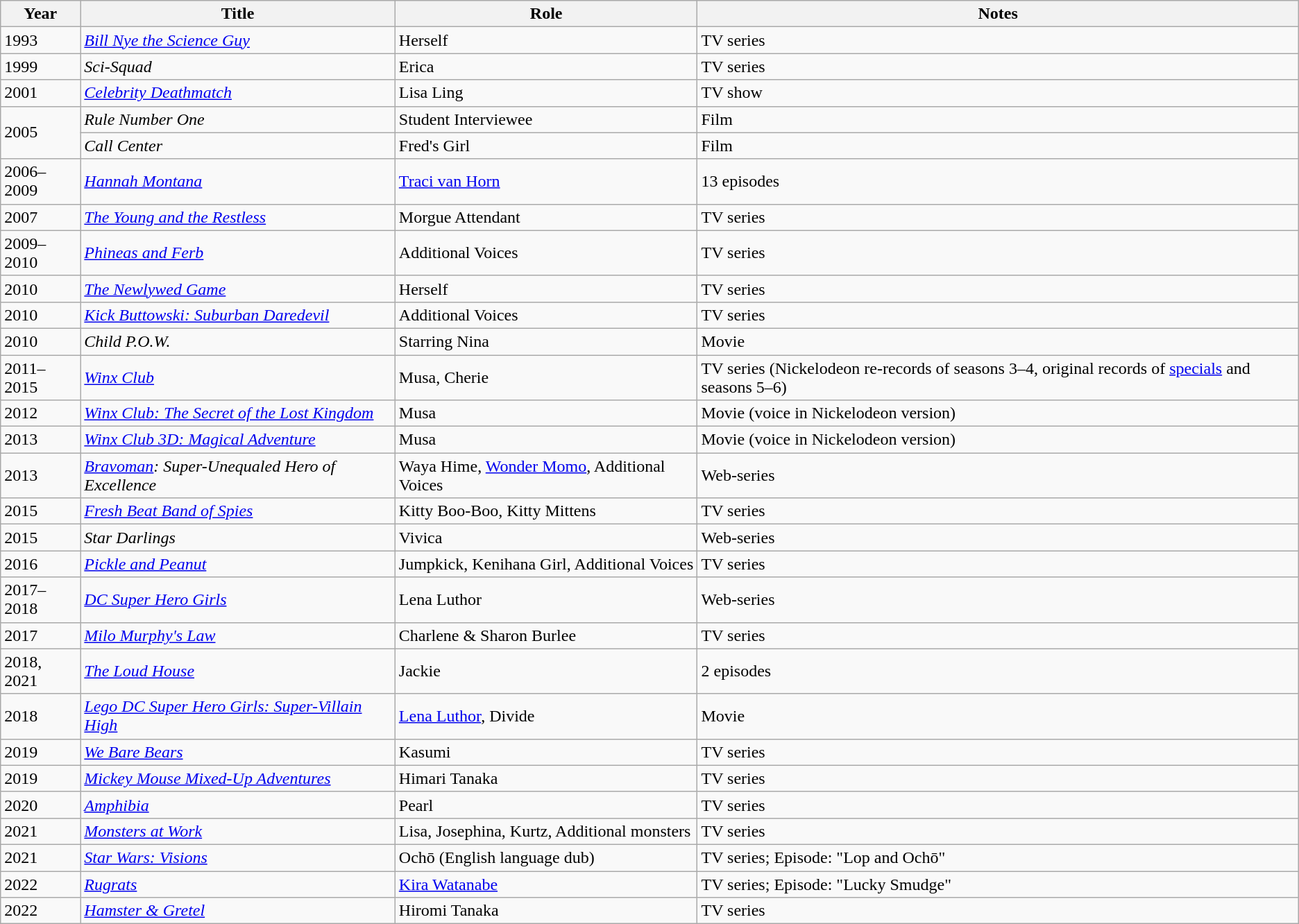<table class="wikitable">
<tr>
<th>Year</th>
<th>Title</th>
<th>Role</th>
<th>Notes</th>
</tr>
<tr>
<td>1993</td>
<td><em><a href='#'>Bill Nye the Science Guy</a></em></td>
<td>Herself</td>
<td>TV series</td>
</tr>
<tr>
<td>1999</td>
<td><em>Sci-Squad</em></td>
<td>Erica</td>
<td>TV series</td>
</tr>
<tr>
<td>2001</td>
<td><em><a href='#'>Celebrity Deathmatch</a></em></td>
<td>Lisa Ling</td>
<td>TV show</td>
</tr>
<tr>
<td rowspan="2">2005</td>
<td><em>Rule Number One</em></td>
<td>Student Interviewee</td>
<td>Film</td>
</tr>
<tr>
<td><em>Call Center</em></td>
<td>Fred's Girl</td>
<td>Film</td>
</tr>
<tr>
<td>2006–2009</td>
<td><em><a href='#'>Hannah Montana</a></em></td>
<td><a href='#'>Traci van Horn</a></td>
<td>13 episodes</td>
</tr>
<tr>
<td>2007</td>
<td><em><a href='#'>The Young and the Restless</a></em></td>
<td>Morgue Attendant</td>
<td>TV series</td>
</tr>
<tr>
<td>2009–2010</td>
<td><em><a href='#'>Phineas and Ferb</a></em></td>
<td>Additional Voices</td>
<td>TV series</td>
</tr>
<tr>
<td>2010</td>
<td><em><a href='#'>The Newlywed Game</a></em></td>
<td>Herself</td>
<td>TV series</td>
</tr>
<tr>
<td>2010</td>
<td><em><a href='#'>Kick Buttowski: Suburban Daredevil</a></em></td>
<td>Additional Voices</td>
<td>TV series</td>
</tr>
<tr>
<td>2010</td>
<td><em>Child P.O.W.</em></td>
<td>Starring Nina</td>
<td>Movie</td>
</tr>
<tr>
<td>2011–2015</td>
<td><em><a href='#'>Winx Club</a></em></td>
<td>Musa, Cherie</td>
<td>TV series (Nickelodeon re-records of seasons 3–4, original records of <a href='#'>specials</a> and seasons 5–6)</td>
</tr>
<tr>
<td>2012</td>
<td><em><a href='#'>Winx Club: The Secret of the Lost Kingdom</a></em></td>
<td>Musa</td>
<td>Movie (voice in Nickelodeon version)</td>
</tr>
<tr>
<td>2013</td>
<td><em><a href='#'>Winx Club 3D: Magical Adventure</a></em></td>
<td>Musa</td>
<td>Movie (voice in Nickelodeon version)</td>
</tr>
<tr>
<td>2013</td>
<td><em><a href='#'>Bravoman</a>: Super-Unequaled Hero of Excellence</em></td>
<td>Waya Hime, <a href='#'>Wonder Momo</a>, Additional Voices</td>
<td>Web-series</td>
</tr>
<tr>
<td>2015</td>
<td><em><a href='#'>Fresh Beat Band of Spies</a></em></td>
<td>Kitty Boo-Boo, Kitty Mittens</td>
<td>TV series</td>
</tr>
<tr>
<td>2015</td>
<td><em>Star Darlings</em></td>
<td>Vivica</td>
<td>Web-series</td>
</tr>
<tr>
<td>2016</td>
<td><em><a href='#'>Pickle and Peanut</a></em></td>
<td>Jumpkick, Kenihana Girl, Additional Voices</td>
<td>TV series</td>
</tr>
<tr>
<td>2017–2018</td>
<td><em><a href='#'>DC Super Hero Girls</a></em></td>
<td>Lena Luthor</td>
<td>Web-series</td>
</tr>
<tr>
<td>2017</td>
<td><em><a href='#'>Milo Murphy's Law</a></em></td>
<td>Charlene & Sharon Burlee</td>
<td>TV series</td>
</tr>
<tr>
<td>2018, 2021</td>
<td><em><a href='#'>The Loud House</a></em></td>
<td>Jackie</td>
<td>2 episodes</td>
</tr>
<tr>
<td>2018</td>
<td><em><a href='#'>Lego DC Super Hero Girls: Super-Villain High</a></em></td>
<td><a href='#'>Lena Luthor</a>, Divide</td>
<td>Movie</td>
</tr>
<tr>
<td>2019</td>
<td><em><a href='#'>We Bare Bears</a></em></td>
<td>Kasumi</td>
<td>TV series</td>
</tr>
<tr>
<td>2019</td>
<td><em><a href='#'>Mickey Mouse Mixed-Up Adventures</a></em></td>
<td>Himari Tanaka</td>
<td>TV series</td>
</tr>
<tr>
<td>2020</td>
<td><em><a href='#'>Amphibia</a></em></td>
<td>Pearl</td>
<td>TV series</td>
</tr>
<tr>
<td>2021</td>
<td><em><a href='#'>Monsters at Work</a></em></td>
<td>Lisa, Josephina, Kurtz, Additional monsters</td>
<td>TV series</td>
</tr>
<tr>
<td>2021</td>
<td><em><a href='#'>Star Wars: Visions</a></em></td>
<td>Ochō (English language dub)</td>
<td>TV series; Episode: "Lop and Ochō"</td>
</tr>
<tr>
<td>2022</td>
<td><em><a href='#'>Rugrats</a></em></td>
<td><a href='#'>Kira Watanabe</a></td>
<td>TV series; Episode: "Lucky Smudge"</td>
</tr>
<tr>
<td>2022</td>
<td><em><a href='#'>Hamster & Gretel</a></em></td>
<td>Hiromi Tanaka</td>
<td>TV series</td>
</tr>
</table>
